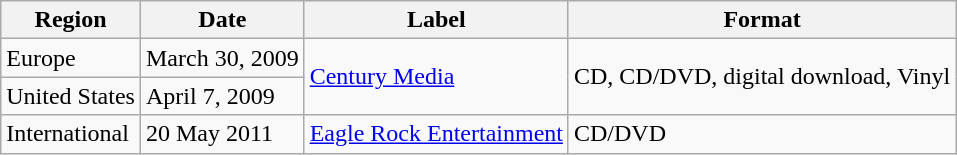<table class="wikitable">
<tr>
<th>Region</th>
<th>Date</th>
<th>Label</th>
<th>Format</th>
</tr>
<tr>
<td>Europe</td>
<td>March 30, 2009</td>
<td rowspan="2"><a href='#'>Century Media</a></td>
<td rowspan="2">CD, CD/DVD, digital download, Vinyl</td>
</tr>
<tr>
<td>United States</td>
<td>April 7, 2009</td>
</tr>
<tr>
<td>International</td>
<td>20 May 2011</td>
<td><a href='#'>Eagle Rock Entertainment</a></td>
<td>CD/DVD</td>
</tr>
</table>
